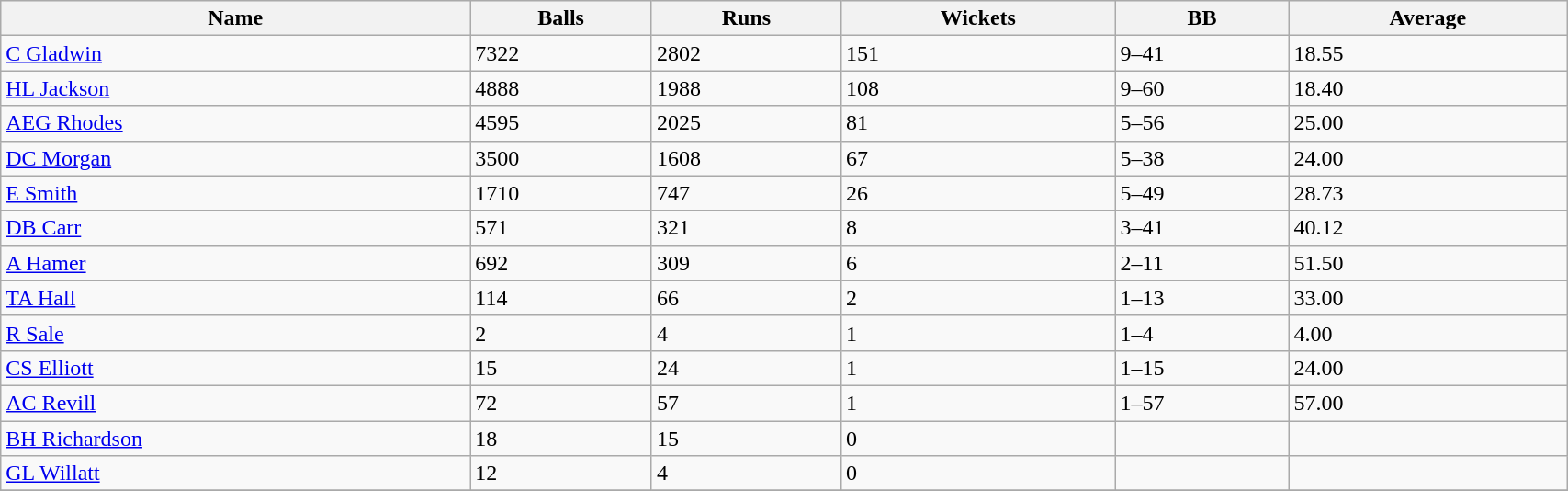<table class="wikitable sortable" width="90%">
<tr bgcolor="#efefef">
<th>Name</th>
<th>Balls</th>
<th>Runs</th>
<th>Wickets</th>
<th>BB</th>
<th>Average</th>
</tr>
<tr>
<td><a href='#'>C Gladwin</a></td>
<td>7322</td>
<td>2802</td>
<td>151</td>
<td>9–41</td>
<td>18.55</td>
</tr>
<tr>
<td><a href='#'>HL Jackson</a></td>
<td>4888</td>
<td>1988</td>
<td>108</td>
<td>9–60</td>
<td>18.40</td>
</tr>
<tr>
<td><a href='#'>AEG Rhodes</a></td>
<td>4595</td>
<td>2025</td>
<td>81</td>
<td>5–56</td>
<td>25.00</td>
</tr>
<tr>
<td><a href='#'>DC Morgan</a></td>
<td>3500</td>
<td>1608</td>
<td>67</td>
<td>5–38</td>
<td>24.00</td>
</tr>
<tr>
<td><a href='#'>E Smith</a></td>
<td>1710</td>
<td>747</td>
<td>26</td>
<td>5–49</td>
<td>28.73</td>
</tr>
<tr>
<td><a href='#'>DB Carr</a></td>
<td>571</td>
<td>321</td>
<td>8</td>
<td>3–41</td>
<td>40.12</td>
</tr>
<tr>
<td><a href='#'>A Hamer</a></td>
<td>692</td>
<td>309</td>
<td>6</td>
<td>2–11</td>
<td>51.50</td>
</tr>
<tr>
<td><a href='#'>TA Hall</a></td>
<td>114</td>
<td>66</td>
<td>2</td>
<td>1–13</td>
<td>33.00</td>
</tr>
<tr>
<td><a href='#'>R Sale</a></td>
<td>2</td>
<td>4</td>
<td>1</td>
<td>1–4</td>
<td>4.00</td>
</tr>
<tr>
<td><a href='#'>CS Elliott</a></td>
<td>15</td>
<td>24</td>
<td>1</td>
<td>1–15</td>
<td>24.00</td>
</tr>
<tr>
<td><a href='#'>AC Revill</a></td>
<td>72</td>
<td>57</td>
<td>1</td>
<td>1–57</td>
<td>57.00</td>
</tr>
<tr>
<td><a href='#'>BH Richardson</a></td>
<td>18</td>
<td>15</td>
<td>0</td>
<td></td>
<td></td>
</tr>
<tr>
<td><a href='#'>GL Willatt</a></td>
<td>12</td>
<td>4</td>
<td>0</td>
<td></td>
<td></td>
</tr>
<tr>
</tr>
</table>
